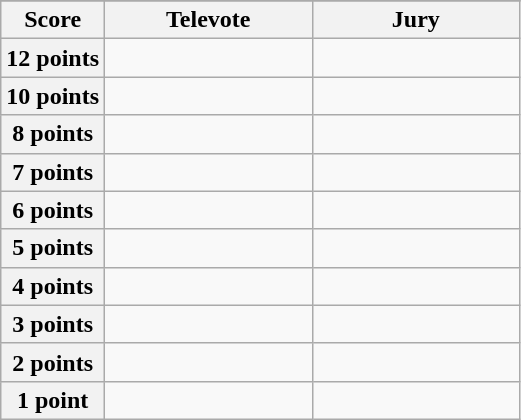<table class="wikitable">
<tr>
</tr>
<tr>
<th scope="col" width="20%">Score</th>
<th scope="col" width="40%">Televote</th>
<th scope="col" width="40%">Jury</th>
</tr>
<tr>
<th scope="row">12 points</th>
<td></td>
<td></td>
</tr>
<tr>
<th scope="row">10 points</th>
<td></td>
<td></td>
</tr>
<tr>
<th scope="row">8 points</th>
<td></td>
<td></td>
</tr>
<tr>
<th scope="row">7 points</th>
<td></td>
<td></td>
</tr>
<tr>
<th scope="row">6 points</th>
<td></td>
<td></td>
</tr>
<tr>
<th scope="row">5 points</th>
<td></td>
<td></td>
</tr>
<tr>
<th scope="row">4 points</th>
<td></td>
<td></td>
</tr>
<tr>
<th scope="row">3 points</th>
<td></td>
<td></td>
</tr>
<tr>
<th scope="row">2 points</th>
<td></td>
<td></td>
</tr>
<tr>
<th scope="row">1 point</th>
<td></td>
<td></td>
</tr>
</table>
